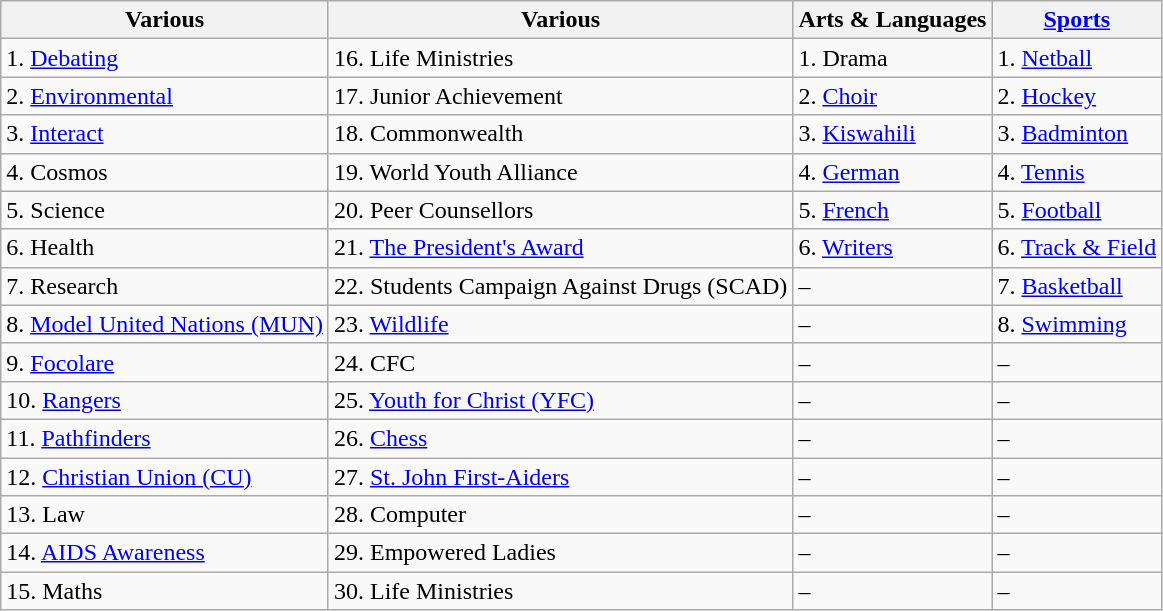<table class="wikitable">
<tr>
<th>Various</th>
<th>Various</th>
<th>Arts & Languages</th>
<th><a href='#'>Sports</a></th>
</tr>
<tr>
<td>1. <a href='#'>Debating</a></td>
<td>16. Life Ministries</td>
<td>1. Drama</td>
<td>1. <a href='#'>Netball</a></td>
</tr>
<tr>
<td>2. <a href='#'>Environmental</a></td>
<td>17. Junior Achievement</td>
<td>2. <a href='#'>Choir</a></td>
<td>2. <a href='#'>Hockey</a></td>
</tr>
<tr>
<td>3. <a href='#'>Interact</a></td>
<td>18. Commonwealth</td>
<td>3. <a href='#'>Kiswahili</a></td>
<td>3. <a href='#'>Badminton</a></td>
</tr>
<tr>
<td>4. Cosmos</td>
<td>19. World Youth Alliance</td>
<td>4. <a href='#'>German</a></td>
<td>4. <a href='#'>Tennis</a></td>
</tr>
<tr>
<td>5. Science</td>
<td>20. Peer Counsellors</td>
<td>5. <a href='#'>French</a></td>
<td>5. <a href='#'>Football</a></td>
</tr>
<tr>
<td>6. Health</td>
<td>21. <a href='#'>The President's Award</a></td>
<td>6. <a href='#'>Writers</a></td>
<td>6. <a href='#'>Track & Field</a></td>
</tr>
<tr>
<td>7. Research</td>
<td>22. Students Campaign Against Drugs (SCAD)</td>
<td>–</td>
<td>7. <a href='#'>Basketball</a></td>
</tr>
<tr>
<td>8. <a href='#'>Model United Nations (MUN)</a></td>
<td>23. <a href='#'>Wildlife</a></td>
<td>–</td>
<td>8. <a href='#'>Swimming</a></td>
</tr>
<tr>
<td>9. <a href='#'>Focolare</a></td>
<td>24. CFC</td>
<td>–</td>
<td>–</td>
</tr>
<tr>
<td>10. <a href='#'>Rangers</a></td>
<td>25. <a href='#'>Youth for Christ (YFC)</a></td>
<td>–</td>
<td>–</td>
</tr>
<tr>
<td>11. <a href='#'>Pathfinders</a></td>
<td>26. <a href='#'>Chess</a></td>
<td>–</td>
<td>–</td>
</tr>
<tr>
<td>12. <a href='#'>Christian Union (CU)</a></td>
<td>27. <a href='#'>St. John First-Aiders</a></td>
<td>–</td>
<td>–</td>
</tr>
<tr>
<td>13. Law</td>
<td>28. Computer</td>
<td>–</td>
<td>–</td>
</tr>
<tr>
<td>14. <a href='#'>AIDS Awareness</a></td>
<td>29. Empowered Ladies</td>
<td>–</td>
<td>–</td>
</tr>
<tr>
<td>15. Maths</td>
<td>30. Life Ministries</td>
<td>–</td>
<td>–</td>
</tr>
</table>
